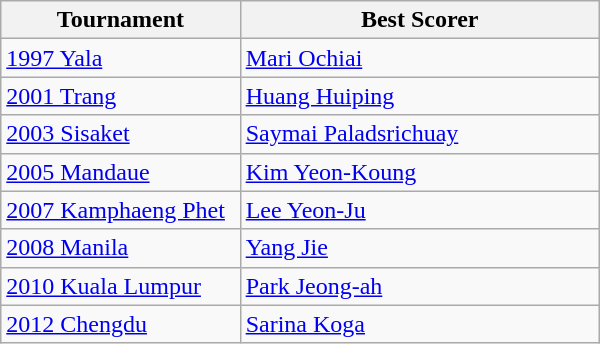<table class=wikitable style="width: 400px;">
<tr>
<th style="width: 40%;">Tournament</th>
<th style="width: 60%;">Best Scorer</th>
</tr>
<tr>
<td><a href='#'>1997 Yala</a></td>
<td> <a href='#'>Mari Ochiai</a></td>
</tr>
<tr>
<td><a href='#'>2001 Trang</a></td>
<td> <a href='#'>Huang Huiping</a></td>
</tr>
<tr>
<td><a href='#'>2003 Sisaket</a></td>
<td> <a href='#'>Saymai Paladsrichuay</a></td>
</tr>
<tr>
<td><a href='#'>2005 Mandaue</a></td>
<td> <a href='#'>Kim Yeon-Koung</a></td>
</tr>
<tr>
<td><a href='#'>2007 Kamphaeng Phet</a></td>
<td> <a href='#'>Lee Yeon-Ju</a></td>
</tr>
<tr>
<td><a href='#'>2008 Manila</a></td>
<td> <a href='#'>Yang Jie</a></td>
</tr>
<tr>
<td><a href='#'>2010 Kuala Lumpur</a></td>
<td> <a href='#'>Park Jeong-ah</a></td>
</tr>
<tr>
<td><a href='#'>2012 Chengdu</a></td>
<td> <a href='#'>Sarina Koga</a></td>
</tr>
</table>
